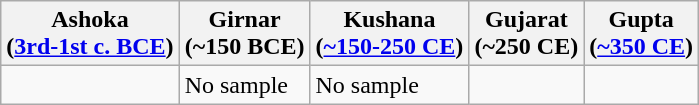<table class="wikitable">
<tr>
<th>Ashoka<br>(<a href='#'>3rd-1st c. BCE</a>)</th>
<th>Girnar<br>(~150 BCE)</th>
<th>Kushana<br>(<a href='#'>~150-250 CE</a>)</th>
<th>Gujarat<br>(~250 CE)</th>
<th>Gupta<br>(<a href='#'>~350 CE</a>)</th>
</tr>
<tr>
<td></td>
<td>No sample</td>
<td>No sample</td>
<td></td>
<td></td>
</tr>
</table>
